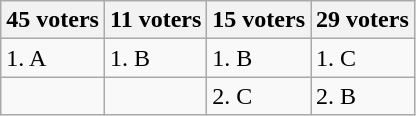<table class="wikitable">
<tr>
<th>45 voters</th>
<th>11 voters</th>
<th>15 voters</th>
<th>29 voters</th>
</tr>
<tr>
<td>1. A</td>
<td>1. B</td>
<td>1. B</td>
<td>1. C</td>
</tr>
<tr>
<td></td>
<td></td>
<td>2. C</td>
<td>2. B</td>
</tr>
</table>
